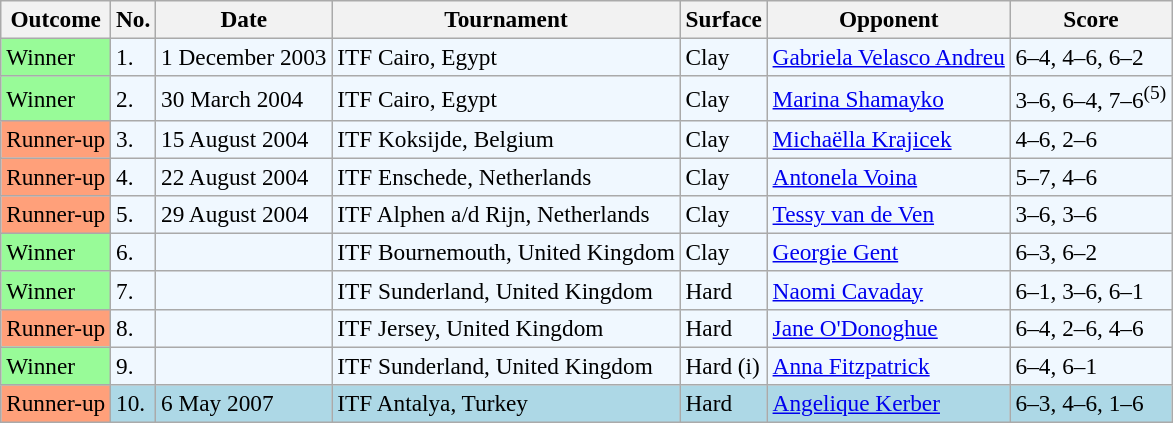<table class="sortable wikitable" style=font-size:97%>
<tr>
<th>Outcome</th>
<th>No.</th>
<th>Date</th>
<th>Tournament</th>
<th>Surface</th>
<th>Opponent</th>
<th>Score</th>
</tr>
<tr style="background:#f0f8ff;">
<td style="background:#98fb98;">Winner</td>
<td>1.</td>
<td>1 December 2003</td>
<td>ITF Cairo, Egypt</td>
<td>Clay</td>
<td> <a href='#'>Gabriela Velasco Andreu</a></td>
<td>6–4, 4–6, 6–2</td>
</tr>
<tr style="background:#f0f8ff;">
<td style="background:#98fb98;">Winner</td>
<td>2.</td>
<td>30 March 2004</td>
<td>ITF Cairo, Egypt</td>
<td>Clay</td>
<td> <a href='#'>Marina Shamayko</a></td>
<td>3–6, 6–4, 7–6<sup>(5)</sup></td>
</tr>
<tr style="background:#f0f8ff;">
<td style="background:#ffa07a;">Runner-up</td>
<td>3.</td>
<td>15 August 2004</td>
<td>ITF Koksijde, Belgium</td>
<td>Clay</td>
<td> <a href='#'>Michaëlla Krajicek</a></td>
<td>4–6, 2–6</td>
</tr>
<tr style="background:#f0f8ff;">
<td style="background:#ffa07a;">Runner-up</td>
<td>4.</td>
<td>22 August 2004</td>
<td>ITF Enschede, Netherlands</td>
<td>Clay</td>
<td> <a href='#'>Antonela Voina</a></td>
<td>5–7, 4–6</td>
</tr>
<tr style="background:#f0f8ff;">
<td style="background:#ffa07a;">Runner-up</td>
<td>5.</td>
<td>29 August 2004</td>
<td>ITF Alphen a/d Rijn, Netherlands</td>
<td>Clay</td>
<td> <a href='#'>Tessy van de Ven</a></td>
<td>3–6, 3–6</td>
</tr>
<tr bgcolor=#f0f8ff>
<td bgcolor="98FB98">Winner</td>
<td>6.</td>
<td></td>
<td>ITF Bournemouth, United Kingdom</td>
<td>Clay</td>
<td> <a href='#'>Georgie Gent</a></td>
<td>6–3, 6–2</td>
</tr>
<tr style="background:#f0f8ff;">
<td bgcolor="98FB98">Winner</td>
<td>7.</td>
<td></td>
<td>ITF Sunderland, United Kingdom</td>
<td>Hard</td>
<td> <a href='#'>Naomi Cavaday</a></td>
<td>6–1, 3–6, 6–1</td>
</tr>
<tr bgcolor="#f0f8ff">
<td bgcolor="FFA07A">Runner-up</td>
<td>8.</td>
<td></td>
<td>ITF Jersey, United Kingdom</td>
<td>Hard</td>
<td> <a href='#'>Jane O'Donoghue</a></td>
<td>6–4, 2–6, 4–6</td>
</tr>
<tr bgcolor=#f0f8ff>
<td bgcolor="98FB98">Winner</td>
<td>9.</td>
<td></td>
<td>ITF Sunderland, United Kingdom</td>
<td>Hard (i)</td>
<td> <a href='#'>Anna Fitzpatrick</a></td>
<td>6–4, 6–1</td>
</tr>
<tr bgcolor=lightblue>
<td bgcolor="FFA07A">Runner-up</td>
<td>10.</td>
<td>6 May 2007</td>
<td>ITF Antalya, Turkey</td>
<td>Hard</td>
<td> <a href='#'>Angelique Kerber</a></td>
<td>6–3, 4–6, 1–6</td>
</tr>
</table>
